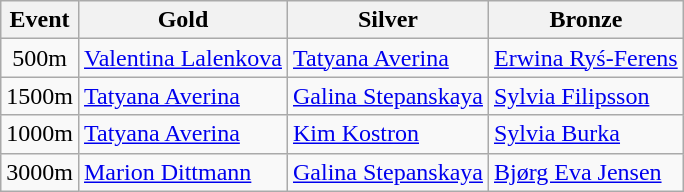<table class="wikitable">
<tr>
<th>Event</th>
<th>Gold<br></th>
<th>Silver<br></th>
<th>Bronze<br></th>
</tr>
<tr>
<td style="text-align:center">500m</td>
<td><a href='#'>Valentina Lalenkova</a></td>
<td><a href='#'>Tatyana Averina</a></td>
<td><a href='#'>Erwina Ryś-Ferens</a></td>
</tr>
<tr>
<td style="text-align:center">1500m</td>
<td><a href='#'>Tatyana Averina</a></td>
<td><a href='#'>Galina Stepanskaya</a></td>
<td><a href='#'>Sylvia Filipsson</a></td>
</tr>
<tr>
<td style="text-align:center">1000m</td>
<td><a href='#'>Tatyana Averina</a></td>
<td><a href='#'>Kim Kostron</a></td>
<td><a href='#'>Sylvia Burka</a></td>
</tr>
<tr>
<td style="text-align:center">3000m</td>
<td><a href='#'>Marion Dittmann</a></td>
<td><a href='#'>Galina Stepanskaya</a></td>
<td><a href='#'>Bjørg Eva Jensen</a></td>
</tr>
</table>
